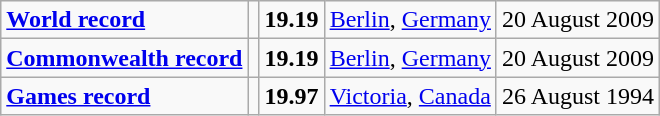<table class="wikitable">
<tr>
<td><a href='#'><strong>World record</strong></a></td>
<td></td>
<td><strong>19.19</strong></td>
<td><a href='#'>Berlin</a>, <a href='#'>Germany</a></td>
<td>20 August 2009</td>
</tr>
<tr>
<td><a href='#'><strong>Commonwealth record</strong></a></td>
<td></td>
<td><strong>19.19</strong></td>
<td><a href='#'>Berlin</a>, <a href='#'>Germany</a></td>
<td>20 August 2009</td>
</tr>
<tr>
<td><a href='#'><strong>Games record</strong></a></td>
<td></td>
<td><strong>19.97</strong></td>
<td><a href='#'>Victoria</a>, <a href='#'>Canada</a></td>
<td>26 August 1994</td>
</tr>
</table>
